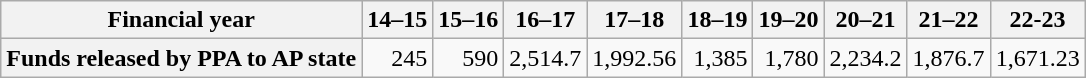<table class="wikitable" style="text-align:right; margin:left">
<tr>
<th>Financial year</th>
<th>14–15</th>
<th>15–16</th>
<th>16–17</th>
<th>17–18</th>
<th>18–19</th>
<th>19–20</th>
<th>20–21</th>
<th>21–22</th>
<th>22-23</th>
</tr>
<tr>
<th>Funds released by PPA to AP state</th>
<td>245</td>
<td>590</td>
<td>2,514.7</td>
<td>1,992.56</td>
<td>1,385</td>
<td>1,780</td>
<td>2,234.2</td>
<td>1,876.7</td>
<td>1,671.23</td>
</tr>
</table>
